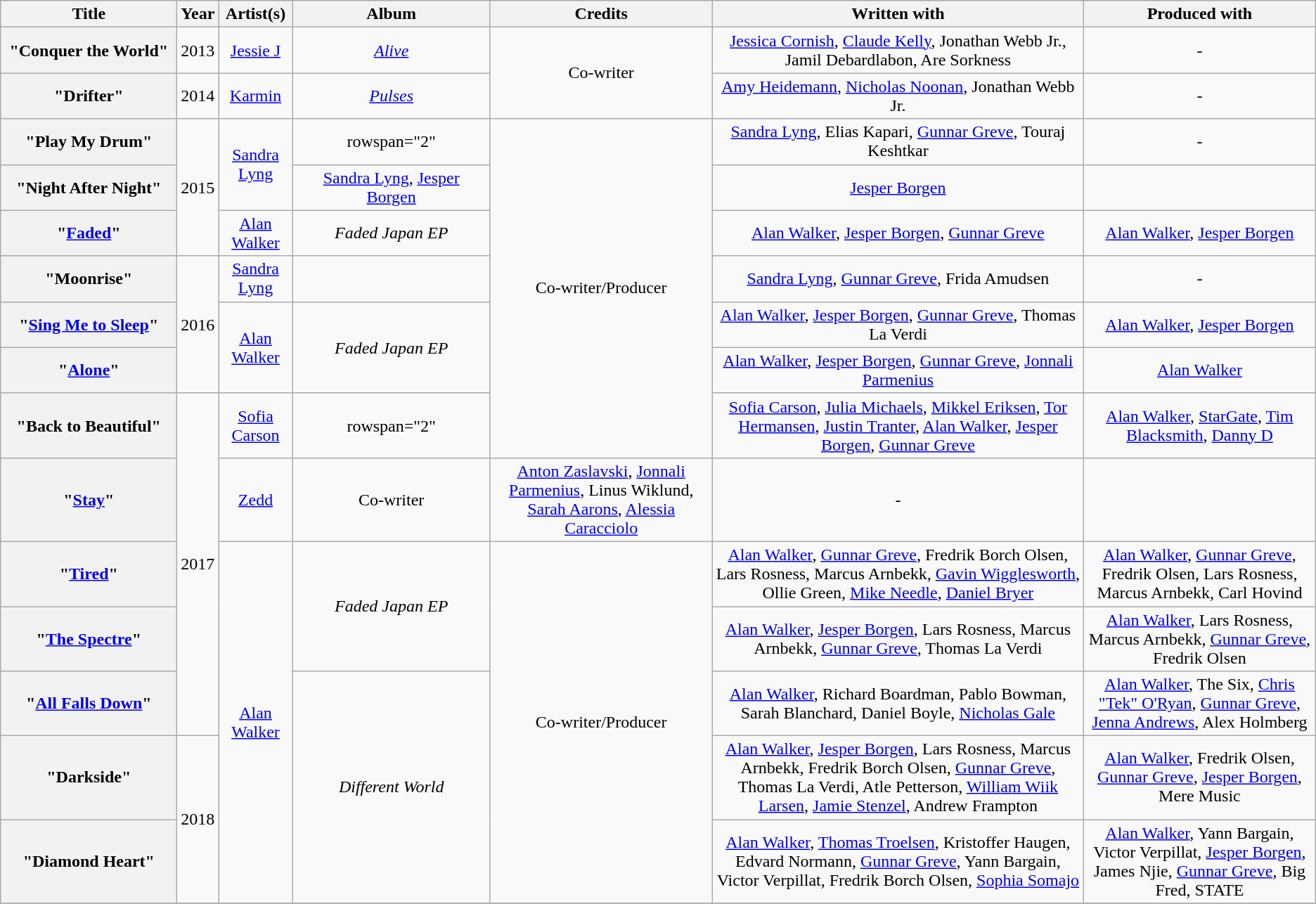<table class="wikitable plainrowheaders" style="text-align:center;">
<tr>
<th scope="col" style="width:160px;">Title</th>
<th scope="col">Year</th>
<th scope="col">Artist(s)</th>
<th scope="col" style="width:180px;">Album</th>
<th scope="col">Credits</th>
<th scope="col">Written with</th>
<th scope="col">Produced with</th>
</tr>
<tr>
<th scope="row">"Conquer the World"<br></th>
<td>2013</td>
<td><a href='#'>Jessie J</a></td>
<td><em><a href='#'>Alive</a></em></td>
<td rowspan="2">Co-writer</td>
<td><a href='#'>Jessica Cornish</a>, <a href='#'>Claude Kelly</a>, Jonathan Webb Jr., Jamil Debardlabon, Are Sorkness</td>
<td>-</td>
</tr>
<tr>
<th scope="row">"Drifter"</th>
<td>2014</td>
<td><a href='#'>Karmin</a></td>
<td><em><a href='#'>Pulses</a></em></td>
<td><a href='#'>Amy Heidemann</a>, <a href='#'>Nicholas Noonan</a>, Jonathan Webb Jr.</td>
<td>-</td>
</tr>
<tr>
<th scope="row">"Play My Drum"</th>
<td rowspan="3">2015</td>
<td rowspan="2"><a href='#'>Sandra Lyng</a></td>
<td>rowspan="2" </td>
<td rowspan="7">Co-writer/Producer</td>
<td><a href='#'>Sandra Lyng</a>, Elias Kapari, <a href='#'>Gunnar Greve</a>, Touraj Keshtkar</td>
<td>-</td>
</tr>
<tr>
<th scope="row">"Night After Night"</th>
<td><a href='#'>Sandra Lyng</a>, <a href='#'>Jesper Borgen</a></td>
<td><a href='#'>Jesper Borgen</a></td>
</tr>
<tr>
<th scope="row">"<a href='#'>Faded</a>"</th>
<td><a href='#'>Alan Walker</a></td>
<td><em>Faded Japan EP</em></td>
<td><a href='#'>Alan Walker</a>, <a href='#'>Jesper Borgen</a>, <a href='#'>Gunnar Greve</a></td>
<td><a href='#'>Alan Walker</a>, <a href='#'>Jesper Borgen</a></td>
</tr>
<tr>
<th scope="row">"Moonrise"</th>
<td rowspan="3">2016</td>
<td><a href='#'>Sandra Lyng</a></td>
<td></td>
<td><a href='#'>Sandra Lyng</a>, <a href='#'>Gunnar Greve</a>, Frida Amudsen</td>
<td>-</td>
</tr>
<tr>
<th scope="row">"<a href='#'>Sing Me to Sleep</a>"</th>
<td rowspan="2"><a href='#'>Alan Walker</a></td>
<td rowspan="2"><em>Faded Japan EP</em></td>
<td><a href='#'>Alan Walker</a>, <a href='#'>Jesper Borgen</a>, <a href='#'>Gunnar Greve</a>, Thomas La Verdi</td>
<td><a href='#'>Alan Walker</a>, <a href='#'>Jesper Borgen</a></td>
</tr>
<tr>
<th scope="row">"<a href='#'>Alone</a>"</th>
<td><a href='#'>Alan Walker</a>, <a href='#'>Jesper Borgen</a>, <a href='#'>Gunnar Greve</a>, <a href='#'>Jonnali Parmenius</a></td>
<td><a href='#'>Alan Walker</a></td>
</tr>
<tr>
<th scope="row">"Back to Beautiful"</th>
<td rowspan="5">2017</td>
<td><a href='#'>Sofia Carson</a></td>
<td>rowspan="2" </td>
<td><a href='#'>Sofia Carson</a>, <a href='#'>Julia Michaels</a>, <a href='#'>Mikkel Eriksen</a>, <a href='#'>Tor Hermansen</a>, <a href='#'>Justin Tranter</a>, <a href='#'>Alan Walker</a>, <a href='#'>Jesper Borgen</a>, <a href='#'>Gunnar Greve</a></td>
<td><a href='#'>Alan Walker</a>, <a href='#'>StarGate</a>, <a href='#'>Tim Blacksmith</a>, <a href='#'>Danny D</a></td>
</tr>
<tr>
<th scope="row">"<a href='#'>Stay</a>"<br></th>
<td><a href='#'>Zedd</a></td>
<td>Co-writer</td>
<td><a href='#'>Anton Zaslavski</a>, <a href='#'>Jonnali Parmenius</a>, Linus Wiklund, <a href='#'>Sarah Aarons</a>, <a href='#'>Alessia Caracciolo</a></td>
<td>-</td>
</tr>
<tr>
<th scope="row">"<a href='#'>Tired</a>"<br></th>
<td rowspan="5"><a href='#'>Alan Walker</a></td>
<td rowspan="2"><em>Faded Japan EP</em></td>
<td rowspan="5">Co-writer/Producer</td>
<td><a href='#'>Alan Walker</a>, <a href='#'>Gunnar Greve</a>, Fredrik Borch Olsen, Lars Rosness, Marcus Arnbekk, <a href='#'>Gavin Wigglesworth</a>, Ollie Green, <a href='#'>Mike Needle</a>, <a href='#'>Daniel Bryer</a></td>
<td><a href='#'>Alan Walker</a>, <a href='#'>Gunnar Greve</a>, Fredrik Olsen, Lars Rosness, Marcus Arnbekk, Carl Hovind</td>
</tr>
<tr>
<th scope="row">"<a href='#'>The Spectre</a>"</th>
<td><a href='#'>Alan Walker</a>, <a href='#'>Jesper Borgen</a>, Lars Rosness, Marcus Arnbekk, <a href='#'>Gunnar Greve</a>, Thomas La Verdi</td>
<td><a href='#'>Alan Walker</a>, Lars Rosness, Marcus Arnbekk, <a href='#'>Gunnar Greve</a>, Fredrik Olsen</td>
</tr>
<tr>
<th scope="row">"<a href='#'>All Falls Down</a>"<br></th>
<td rowspan="3"><em>Different World</em></td>
<td><a href='#'>Alan Walker</a>, Richard Boardman, Pablo Bowman, Sarah Blanchard, Daniel Boyle, <a href='#'>Nicholas Gale</a></td>
<td><a href='#'>Alan Walker</a>, The Six, <a href='#'>Chris "Tek" O'Ryan</a>, <a href='#'>Gunnar Greve</a>, <a href='#'>Jenna Andrews</a>, Alex Holmberg</td>
</tr>
<tr>
<th scope="row">"Darkside"<br></th>
<td rowspan="2">2018</td>
<td><a href='#'>Alan Walker</a>, <a href='#'>Jesper Borgen</a>, Lars Rosness, Marcus Arnbekk, Fredrik Borch Olsen, <a href='#'>Gunnar Greve</a>, Thomas La Verdi, Atle Petterson, <a href='#'>William Wiik Larsen</a>, <a href='#'>Jamie Stenzel</a>, Andrew Frampton</td>
<td><a href='#'>Alan Walker</a>, Fredrik Olsen, <a href='#'>Gunnar Greve</a>, <a href='#'>Jesper Borgen</a>, Mere Music</td>
</tr>
<tr>
<th scope="row">"Diamond Heart"<br></th>
<td><a href='#'>Alan Walker</a>, <a href='#'>Thomas Troelsen</a>, Kristoffer Haugen, Edvard Normann, <a href='#'>Gunnar Greve</a>, Yann Bargain, Victor Verpillat, Fredrik Borch Olsen, <a href='#'>Sophia Somajo</a></td>
<td><a href='#'>Alan Walker</a>, Yann Bargain, Victor Verpillat, <a href='#'>Jesper Borgen</a>, James Njie, <a href='#'>Gunnar Greve</a>, Big Fred, STATE</td>
</tr>
<tr>
</tr>
</table>
